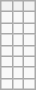<table class="wikitable" style="margin-left: auto; margin-right: auto; border: none;">
<tr>
<th></th>
<th></th>
<th></th>
</tr>
<tr>
<td></td>
<td></td>
<td></td>
</tr>
<tr>
<td></td>
<td></td>
<td></td>
</tr>
<tr>
<td></td>
<td></td>
<td></td>
</tr>
<tr>
<td></td>
<td></td>
<td></td>
</tr>
<tr>
<td></td>
<td></td>
<td></td>
</tr>
<tr>
<td></td>
<td></td>
<td></td>
</tr>
<tr>
<td></td>
<td></td>
<td></td>
</tr>
</table>
